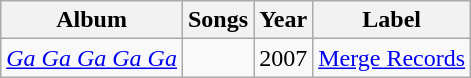<table class="wikitable sortable">
<tr>
<th>Album</th>
<th>Songs</th>
<th>Year</th>
<th>Label</th>
</tr>
<tr>
<td><em><a href='#'>Ga Ga Ga Ga Ga</a></em></td>
<td></td>
<td>2007</td>
<td><a href='#'>Merge Records</a></td>
</tr>
</table>
